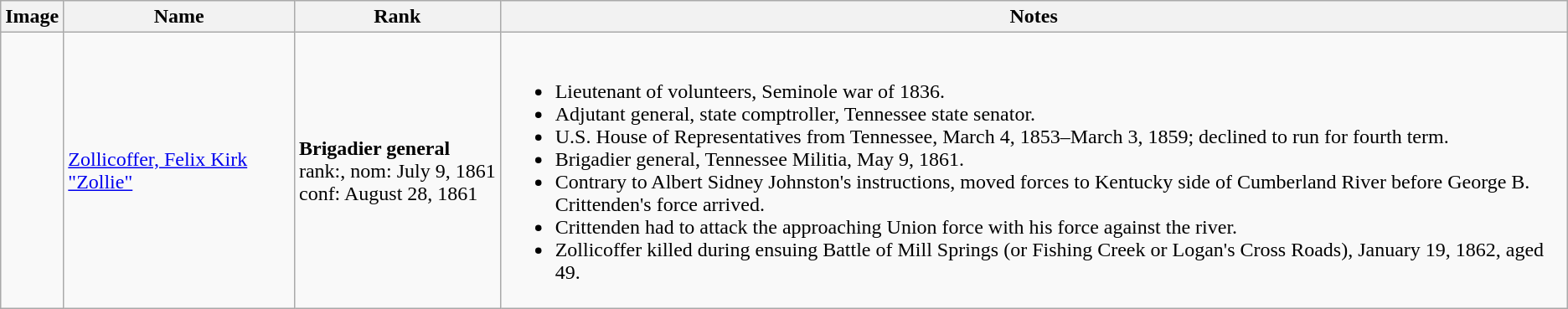<table class="wikitable sortable">
<tr>
<th class="unsortable">Image</th>
<th>Name</th>
<th>Rank</th>
<th class="unsortable">Notes</th>
</tr>
<tr>
<td></td>
<td><a href='#'>Zollicoffer, Felix Kirk "Zollie"</a></td>
<td style=white-space:nowrap><strong>Brigadier general</strong><br>rank:, nom: July 9, 1861<br>conf: August 28, 1861</td>
<td><br><ul><li>Lieutenant of volunteers, Seminole war of 1836.</li><li>Adjutant general, state comptroller, Tennessee state senator.</li><li>U.S. House of Representatives from Tennessee, March 4, 1853–March 3, 1859; declined to run for fourth term.</li><li>Brigadier general, Tennessee Militia, May 9, 1861.</li><li>Contrary to Albert Sidney Johnston's instructions, moved forces to Kentucky side of Cumberland River before George B. Crittenden's force arrived.</li><li>Crittenden had to attack the approaching Union force with his force against the river.</li><li>Zollicoffer killed during ensuing Battle of Mill Springs (or Fishing Creek or Logan's Cross Roads), January 19, 1862, aged 49.</li></ul></td>
</tr>
</table>
